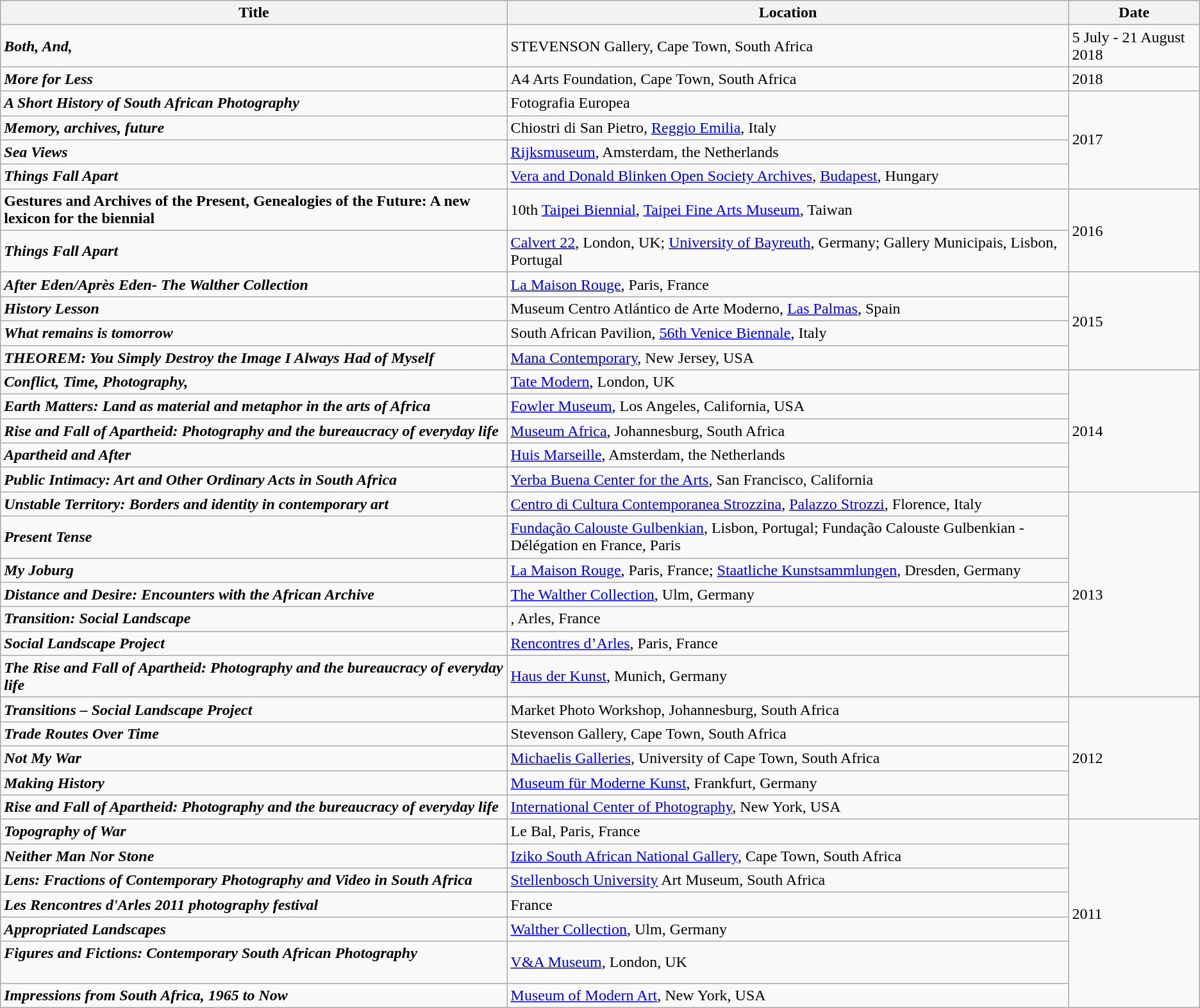<table class="wikitable">
<tr>
<th>Title</th>
<th>Location</th>
<th>Date</th>
</tr>
<tr>
<td><strong><em>Both, And,</em></strong></td>
<td>STEVENSON Gallery, Cape Town, South Africa</td>
<td>5 July - 21 August 2018</td>
</tr>
<tr>
<td><strong><em>More for Less</em></strong></td>
<td>A4 Arts Foundation, Cape Town, South Africa</td>
<td>2018</td>
</tr>
<tr>
<td><strong><em>A Short History of South African Photography</em></strong></td>
<td>Fotografia Europea</td>
<td rowspan="4">2017</td>
</tr>
<tr>
<td><strong><em>Memory, archives, future</em></strong></td>
<td>Chiostri di San Pietro, <a href='#'>Reggio Emilia</a>, Italy</td>
</tr>
<tr>
<td><strong><em>Sea Views</em></strong></td>
<td><a href='#'>Rijksmuseum</a>, Amsterdam, the Netherlands</td>
</tr>
<tr>
<td><strong><em>Things Fall Apart</em></strong></td>
<td><a href='#'>Vera and Donald Blinken Open Society Archives</a>, <a href='#'>Budapest</a>, Hungary</td>
</tr>
<tr>
<td><strong>Gestures and Archives of the Present, Genealogies of the Future: A new lexicon for the biennial</strong></td>
<td>10th <a href='#'>Taipei Biennial</a>, <a href='#'>Taipei Fine Arts Museum</a>, Taiwan</td>
<td rowspan="2">2016</td>
</tr>
<tr>
<td><strong><em>Things Fall Apart</em></strong></td>
<td><a href='#'>Calvert 22</a>, London, UK; <a href='#'>University of Bayreuth</a>, Germany; Gallery Municipais, Lisbon, Portugal</td>
</tr>
<tr>
<td><strong><em>After Eden/Après Eden- The Walther Collection</em></strong></td>
<td><a href='#'>La Maison Rouge</a>, Paris, France</td>
<td rowspan="4">2015</td>
</tr>
<tr>
<td><strong><em>History Lesson</em></strong></td>
<td>Museum Centro Atlántico de Arte Moderno, <a href='#'>Las Palmas</a>, Spain</td>
</tr>
<tr>
<td><strong><em>What remains is tomorrow</em></strong></td>
<td>South African Pavilion, <a href='#'>56th Venice Biennale</a>, Italy</td>
</tr>
<tr>
<td><strong><em>THEOREM: You Simply Destroy the Image I Always Had of Myself</em></strong></td>
<td><a href='#'>Mana Contemporary</a>, New Jersey, USA</td>
</tr>
<tr>
<td><strong><em>Conflict, Time, Photography,</em></strong></td>
<td><a href='#'>Tate Modern</a>, London, UK</td>
<td rowspan="5">2014</td>
</tr>
<tr>
<td><strong><em>Earth Matters: Land as material and metaphor in the arts of Africa</em></strong></td>
<td><a href='#'>Fowler Museum</a>, Los Angeles, California, USA</td>
</tr>
<tr>
<td><strong><em>Rise and Fall of Apartheid: Photography and the bureaucracy of everyday life</em></strong></td>
<td><a href='#'>Museum Africa</a>, Johannesburg, South Africa</td>
</tr>
<tr>
<td><strong><em>Apartheid and After</em></strong></td>
<td><a href='#'>Huis Marseille</a>, Amsterdam, the Netherlands</td>
</tr>
<tr>
<td><strong><em>Public Intimacy: Art and Other Ordinary Acts in South Africa</em></strong></td>
<td><a href='#'>Yerba Buena Center for the Arts</a>, San Francisco, California</td>
</tr>
<tr>
<td><strong><em>Unstable Territory: Borders and identity in contemporary art</em></strong></td>
<td><a href='#'>Centro di Cultura Contemporanea Strozzina</a>, <a href='#'>Palazzo Strozzi</a>, Florence, Italy</td>
<td rowspan="7">2013</td>
</tr>
<tr>
<td><strong><em>Present Tense</em></strong></td>
<td><a href='#'>Fundação Calouste Gulbenkian</a>, Lisbon, Portugal; Fundação Calouste Gulbenkian -Délégation en France, Paris</td>
</tr>
<tr>
<td><strong><em>My Joburg</em></strong></td>
<td><a href='#'>La Maison Rouge</a>, Paris, France; <a href='#'>Staatliche Kunstsammlungen</a>, Dresden, Germany</td>
</tr>
<tr>
<td><strong><em>Distance and Desire: Encounters with the African Archive</em></strong></td>
<td><a href='#'>The Walther Collection</a>, Ulm, Germany</td>
</tr>
<tr>
<td><strong><em>Transition: Social Landscape</em></strong></td>
<td>, Arles, France</td>
</tr>
<tr>
<td><strong><em>Social Landscape Project</em></strong></td>
<td><a href='#'>Rencontres d’Arles</a>, Paris, France</td>
</tr>
<tr>
<td><strong><em>The Rise and Fall of Apartheid: Photography and the bureaucracy of everyday life</em></strong></td>
<td><a href='#'>Haus der Kunst</a>, Munich, Germany</td>
</tr>
<tr>
<td><strong><em>Transitions – Social Landscape Project</em></strong></td>
<td>Market Photo Workshop, Johannesburg, South Africa</td>
<td rowspan="5">2012</td>
</tr>
<tr>
<td><strong><em>Trade Routes Over Time</em></strong></td>
<td>Stevenson Gallery, Cape Town, South Africa</td>
</tr>
<tr>
<td><strong><em>Not My War</em></strong></td>
<td><a href='#'>Michaelis Galleries</a>, University of Cape Town, South Africa</td>
</tr>
<tr>
<td><strong><em>Making History</em></strong></td>
<td><a href='#'>Museum für Moderne Kunst</a>, Frankfurt, Germany</td>
</tr>
<tr>
<td><strong><em>Rise and Fall of Apartheid: Photography and the bureaucracy of everyday life</em></strong></td>
<td><a href='#'>International Center of Photography</a>, New York, USA</td>
</tr>
<tr>
<td><strong><em>Topography of War</em></strong></td>
<td>Le Bal, Paris, France</td>
<td rowspan="7">2011</td>
</tr>
<tr>
<td><strong><em>Neither Man Nor Stone</em></strong></td>
<td><a href='#'>Iziko South African National Gallery</a>, Cape Town, South Africa</td>
</tr>
<tr>
<td><strong><em>Lens: Fractions of Contemporary Photography and Video in South Africa</em></strong></td>
<td><a href='#'>Stellenbosch University</a> Art Museum, South Africa</td>
</tr>
<tr>
<td><strong><em>Les Rencontres d'Arles 2011 photography festival</em></strong></td>
<td>France</td>
</tr>
<tr>
<td><strong><em>Appropriated Landscapes</em></strong></td>
<td><a href='#'>Walther Collection</a>, Ulm, Germany</td>
</tr>
<tr>
<td><strong><em>Figures and Fictions: Contemporary South African Photography</em></strong><br><br></td>
<td><a href='#'>V&A Museum</a>, London, UK</td>
</tr>
<tr>
<td><strong><em>Impressions from South Africa, 1965 to Now</em></strong></td>
<td><a href='#'>Museum of Modern Art</a>, New York, USA</td>
</tr>
</table>
